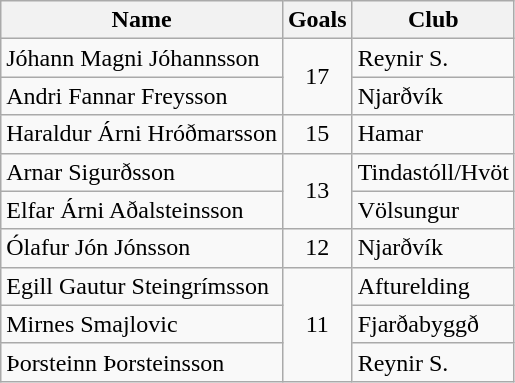<table class="wikitable">
<tr>
<th>Name</th>
<th>Goals</th>
<th>Club</th>
</tr>
<tr>
<td>Jóhann Magni Jóhannsson</td>
<td rowspan="2" style="text-align:center">17</td>
<td>Reynir S.</td>
</tr>
<tr>
<td>Andri Fannar Freysson</td>
<td>Njarðvík</td>
</tr>
<tr>
<td>Haraldur Árni Hróðmarsson</td>
<td style="text-align:center">15</td>
<td>Hamar</td>
</tr>
<tr>
<td>Arnar Sigurðsson</td>
<td rowspan="2" style="text-align:center">13</td>
<td>Tindastóll/Hvöt</td>
</tr>
<tr>
<td>Elfar Árni Aðalsteinsson</td>
<td>Völsungur</td>
</tr>
<tr>
<td>Ólafur Jón Jónsson</td>
<td style="text-align:center">12</td>
<td>Njarðvík</td>
</tr>
<tr>
<td>Egill Gautur Steingrímsson</td>
<td rowspan="3" style="text-align:center">11</td>
<td>Afturelding</td>
</tr>
<tr>
<td>Mirnes Smajlovic</td>
<td>Fjarðabyggð</td>
</tr>
<tr>
<td>Þorsteinn Þorsteinsson</td>
<td>Reynir S.</td>
</tr>
</table>
